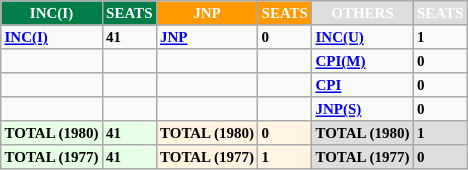<table class="wikitable" style="font-weight: bold; font-size: x-small; font-family: verdana">
<tr>
<th style="background-color:#007D48; color:white">INC(I)</th>
<th style="background-color:#007D48; color:white">SEATS</th>
<th style="background-color:#FF9900; color:white">JNP</th>
<th style="background-color:#FF9900; color:white">SEATS</th>
<th style="background-color:#DDDDDD; color:white">OTHERS</th>
<th style="background-color:#DDDDDD; color:white">SEATS</th>
</tr>
<tr --->
<td><a href='#'>INC(I)</a></td>
<td>41</td>
<td><a href='#'>JNP</a></td>
<td>0</td>
<td><a href='#'>INC(U)</a></td>
<td>1</td>
</tr>
<tr --->
<td></td>
<td></td>
<td></td>
<td></td>
<td><a href='#'>CPI(M)</a></td>
<td>0</td>
</tr>
<tr --->
<td></td>
<td></td>
<td></td>
<td></td>
<td><a href='#'>CPI</a></td>
<td>0</td>
</tr>
<tr --->
<td></td>
<td></td>
<td></td>
<td></td>
<td><a href='#'>JNP(S)</a></td>
<td>0</td>
</tr>
<tr --->
<td bgcolor=#E6FFE6>TOTAL (1980)</td>
<td bgcolor=#E6FFE6>41</td>
<td bgcolor=#FFF3E1>TOTAL (1980)</td>
<td bgcolor=#FFF3E1>0</td>
<td bgcolor=#DDDDDD>TOTAL (1980)</td>
<td bgcolor=#DDDDDD>1</td>
</tr>
<tr --->
<td bgcolor=#E6FFE6>TOTAL (1977)</td>
<td bgcolor=#E6FFE6>41</td>
<td bgcolor=#FFF3E1>TOTAL (1977)</td>
<td bgcolor=#FFF3E1>1</td>
<td bgcolor=#DDDDDD>TOTAL (1977)</td>
<td bgcolor=#DDDDDD>0</td>
</tr>
</table>
